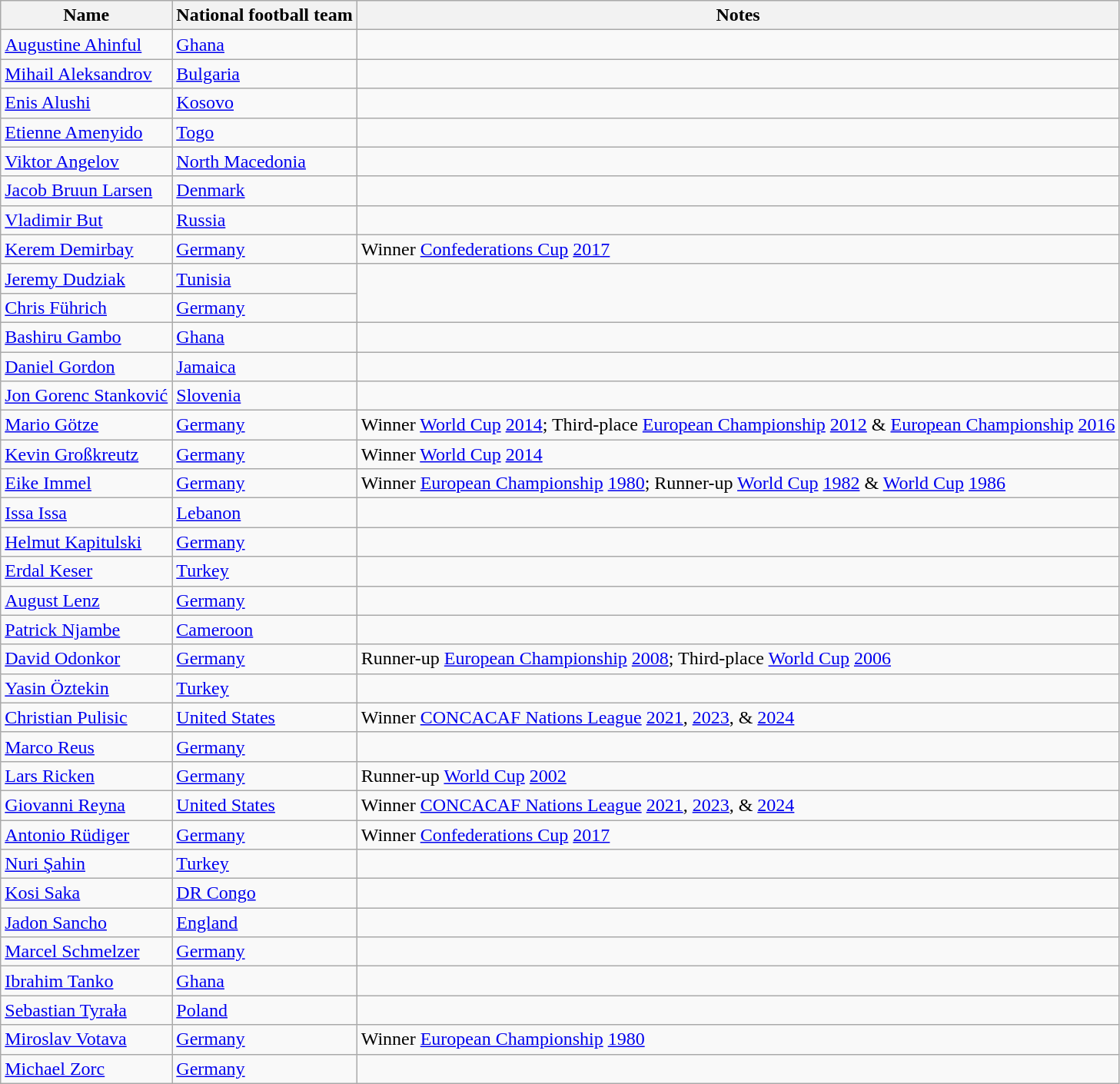<table class="wikitable plainrowheaders sortable">
<tr>
<th scope="col">Name</th>
<th scope="col">National football team</th>
<th scope="col">Notes</th>
</tr>
<tr>
<td><a href='#'>Augustine Ahinful</a></td>
<td> <a href='#'>Ghana</a></td>
<td></td>
</tr>
<tr>
<td><a href='#'>Mihail Aleksandrov</a></td>
<td> <a href='#'>Bulgaria</a></td>
<td></td>
</tr>
<tr>
<td><a href='#'>Enis Alushi</a></td>
<td> <a href='#'>Kosovo</a></td>
<td></td>
</tr>
<tr>
<td><a href='#'>Etienne Amenyido</a></td>
<td> <a href='#'>Togo</a></td>
<td></td>
</tr>
<tr>
<td><a href='#'>Viktor Angelov</a></td>
<td> <a href='#'>North Macedonia</a></td>
<td></td>
</tr>
<tr>
<td><a href='#'>Jacob Bruun Larsen</a></td>
<td> <a href='#'>Denmark</a></td>
<td></td>
</tr>
<tr>
<td><a href='#'>Vladimir But</a></td>
<td> <a href='#'>Russia</a></td>
<td></td>
</tr>
<tr>
<td><a href='#'>Kerem Demirbay</a></td>
<td> <a href='#'>Germany</a></td>
<td>Winner <a href='#'>Confederations Cup</a> <a href='#'>2017</a></td>
</tr>
<tr>
<td><a href='#'>Jeremy Dudziak</a></td>
<td> <a href='#'>Tunisia</a></td>
</tr>
<tr>
<td><a href='#'>Chris Führich</a></td>
<td> <a href='#'>Germany</a></td>
</tr>
<tr>
<td><a href='#'>Bashiru Gambo</a></td>
<td> <a href='#'>Ghana</a></td>
<td></td>
</tr>
<tr>
<td><a href='#'>Daniel Gordon</a></td>
<td> <a href='#'>Jamaica</a></td>
<td></td>
</tr>
<tr>
<td><a href='#'>Jon Gorenc Stanković</a></td>
<td> <a href='#'>Slovenia</a></td>
<td></td>
</tr>
<tr>
<td><a href='#'>Mario Götze</a></td>
<td> <a href='#'>Germany</a></td>
<td>Winner <a href='#'>World Cup</a> <a href='#'>2014</a>; Third-place <a href='#'>European Championship</a> <a href='#'>2012</a> & <a href='#'>European Championship</a> <a href='#'>2016</a></td>
</tr>
<tr>
<td><a href='#'>Kevin Großkreutz</a></td>
<td> <a href='#'>Germany</a></td>
<td>Winner <a href='#'>World Cup</a> <a href='#'>2014</a></td>
</tr>
<tr>
<td><a href='#'>Eike Immel</a></td>
<td> <a href='#'>Germany</a></td>
<td>Winner <a href='#'>European Championship</a> <a href='#'>1980</a>; Runner-up <a href='#'>World Cup</a> <a href='#'>1982</a> & <a href='#'>World Cup</a> <a href='#'>1986</a></td>
</tr>
<tr>
<td><a href='#'>Issa Issa</a></td>
<td> <a href='#'>Lebanon</a></td>
<td></td>
</tr>
<tr>
<td><a href='#'>Helmut Kapitulski</a></td>
<td> <a href='#'>Germany</a></td>
<td></td>
</tr>
<tr>
<td><a href='#'>Erdal Keser</a></td>
<td> <a href='#'>Turkey</a></td>
<td></td>
</tr>
<tr>
<td><a href='#'>August Lenz</a></td>
<td> <a href='#'>Germany</a></td>
<td></td>
</tr>
<tr>
<td><a href='#'>Patrick Njambe</a></td>
<td> <a href='#'>Cameroon</a></td>
<td></td>
</tr>
<tr>
<td><a href='#'>David Odonkor</a></td>
<td> <a href='#'>Germany</a></td>
<td>Runner-up <a href='#'>European Championship</a> <a href='#'>2008</a>; Third-place <a href='#'>World Cup</a> <a href='#'>2006</a></td>
</tr>
<tr>
<td><a href='#'>Yasin Öztekin</a></td>
<td> <a href='#'>Turkey</a></td>
<td></td>
</tr>
<tr>
<td><a href='#'>Christian Pulisic</a></td>
<td> <a href='#'>United States</a></td>
<td>Winner <a href='#'>CONCACAF Nations League</a> <a href='#'>2021</a>, <a href='#'>2023</a>, & <a href='#'>2024</a></td>
</tr>
<tr>
<td><a href='#'>Marco Reus</a></td>
<td> <a href='#'>Germany</a></td>
<td></td>
</tr>
<tr>
<td><a href='#'>Lars Ricken</a></td>
<td> <a href='#'>Germany</a></td>
<td>Runner-up <a href='#'>World Cup</a> <a href='#'>2002</a></td>
</tr>
<tr>
<td><a href='#'>Giovanni Reyna</a></td>
<td> <a href='#'>United States</a></td>
<td>Winner <a href='#'>CONCACAF Nations League</a> <a href='#'>2021</a>, <a href='#'>2023</a>, & <a href='#'>2024</a></td>
</tr>
<tr>
<td><a href='#'>Antonio Rüdiger</a></td>
<td> <a href='#'>Germany</a></td>
<td>Winner <a href='#'>Confederations Cup</a> <a href='#'>2017</a></td>
</tr>
<tr>
<td><a href='#'>Nuri Şahin</a></td>
<td> <a href='#'>Turkey</a></td>
<td></td>
</tr>
<tr>
<td><a href='#'>Kosi Saka</a></td>
<td> <a href='#'>DR Congo</a></td>
<td></td>
</tr>
<tr>
<td><a href='#'>Jadon Sancho</a></td>
<td> <a href='#'>England</a></td>
<td></td>
</tr>
<tr>
<td><a href='#'>Marcel Schmelzer</a></td>
<td> <a href='#'>Germany</a></td>
<td></td>
</tr>
<tr>
<td><a href='#'>Ibrahim Tanko</a></td>
<td> <a href='#'>Ghana</a></td>
<td></td>
</tr>
<tr>
<td><a href='#'>Sebastian Tyrała</a></td>
<td> <a href='#'>Poland</a></td>
<td></td>
</tr>
<tr>
<td><a href='#'>Miroslav Votava</a></td>
<td> <a href='#'>Germany</a></td>
<td>Winner <a href='#'>European Championship</a> <a href='#'>1980</a></td>
</tr>
<tr>
<td><a href='#'>Michael Zorc</a></td>
<td> <a href='#'>Germany</a></td>
<td></td>
</tr>
</table>
